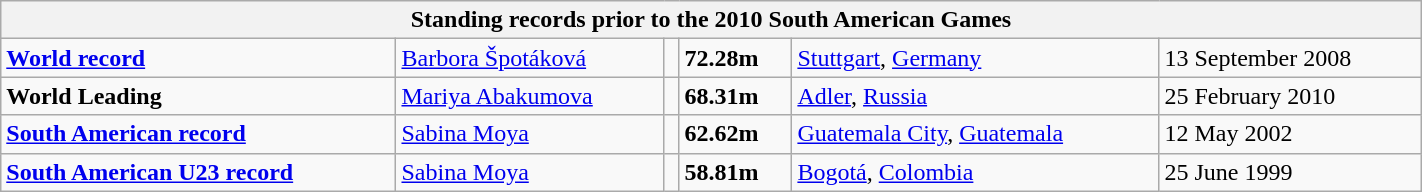<table class="wikitable" width=75%>
<tr>
<th colspan="6">Standing records prior to the 2010 South American Games</th>
</tr>
<tr>
<td><strong><a href='#'>World record</a></strong></td>
<td><a href='#'>Barbora Špotáková</a></td>
<td align=left></td>
<td><strong>72.28m</strong></td>
<td><a href='#'>Stuttgart</a>, <a href='#'>Germany</a></td>
<td>13 September 2008</td>
</tr>
<tr>
<td><strong>World Leading</strong></td>
<td><a href='#'>Mariya Abakumova</a></td>
<td align=left></td>
<td><strong>68.31m</strong></td>
<td><a href='#'>Adler</a>, <a href='#'>Russia</a></td>
<td>25 February 2010</td>
</tr>
<tr>
<td><strong><a href='#'>South American record</a></strong></td>
<td><a href='#'>Sabina Moya</a></td>
<td align=left></td>
<td><strong>62.62m</strong></td>
<td><a href='#'>Guatemala City</a>, <a href='#'>Guatemala</a></td>
<td>12 May 2002</td>
</tr>
<tr>
<td><strong><a href='#'>South American U23 record</a></strong></td>
<td><a href='#'>Sabina Moya</a></td>
<td align=left></td>
<td><strong>58.81m</strong></td>
<td><a href='#'>Bogotá</a>, <a href='#'>Colombia</a></td>
<td>25 June 1999</td>
</tr>
</table>
